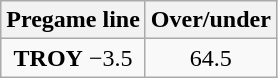<table class="wikitable">
<tr align="center">
<th style=>Pregame line</th>
<th style=>Over/under</th>
</tr>
<tr align="center">
<td><strong>TROY</strong> −3.5</td>
<td>64.5</td>
</tr>
</table>
